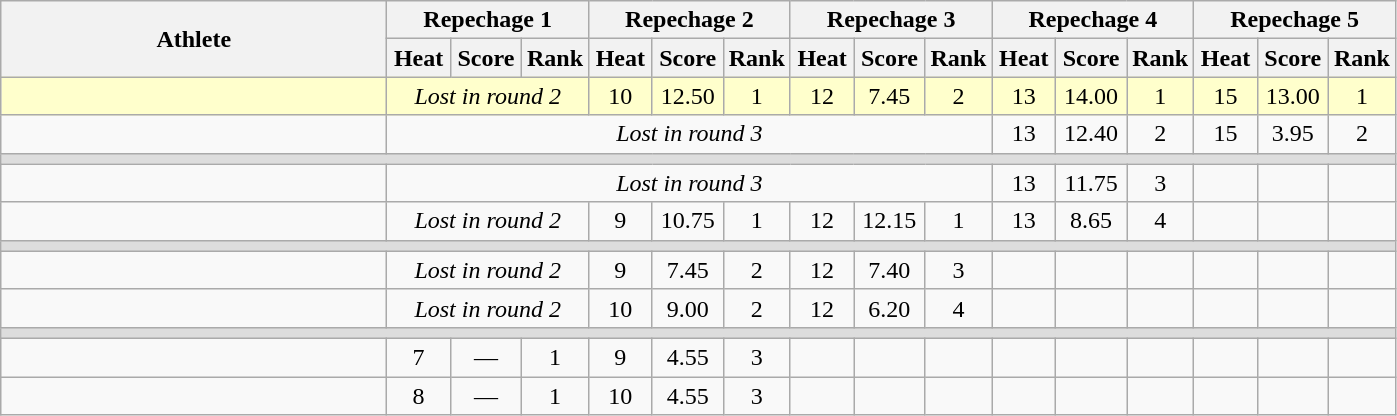<table class=wikitable style="text-align:center">
<tr>
<th rowspan=2 width=250>Athlete</th>
<th colspan=3>Repechage 1</th>
<th colspan=3>Repechage 2</th>
<th colspan=3>Repechage 3</th>
<th colspan=3>Repechage 4</th>
<th colspan=3>Repechage 5</th>
</tr>
<tr>
<th width=35>Heat</th>
<th width=40>Score</th>
<th width=35>Rank</th>
<th width=35>Heat</th>
<th width=40>Score</th>
<th width=35>Rank</th>
<th width=35>Heat</th>
<th width=40>Score</th>
<th width=35>Rank</th>
<th width=35>Heat</th>
<th width=40>Score</th>
<th width=35>Rank</th>
<th width=35>Heat</th>
<th width=40>Score</th>
<th width=35>Rank</th>
</tr>
<tr bgcolor="ffffcc">
<td align=left></td>
<td colspan=3><em>Lost in round 2</em></td>
<td>10</td>
<td>12.50</td>
<td>1</td>
<td>12</td>
<td>7.45</td>
<td>2</td>
<td>13</td>
<td>14.00</td>
<td>1</td>
<td>15</td>
<td>13.00</td>
<td>1</td>
</tr>
<tr>
<td align=left></td>
<td colspan=9><em>Lost in round 3</em></td>
<td>13</td>
<td>12.40</td>
<td>2</td>
<td>15</td>
<td>3.95</td>
<td>2</td>
</tr>
<tr bgcolor=#DDDDDD>
<td colspan=16></td>
</tr>
<tr>
<td align=left></td>
<td colspan=9><em>Lost in round 3</em></td>
<td>13</td>
<td>11.75</td>
<td>3</td>
<td></td>
<td></td>
<td></td>
</tr>
<tr>
<td align=left></td>
<td colspan=3><em>Lost in round 2</em></td>
<td>9</td>
<td>10.75</td>
<td>1</td>
<td>12</td>
<td>12.15</td>
<td>1</td>
<td>13</td>
<td>8.65</td>
<td>4</td>
<td></td>
<td></td>
<td></td>
</tr>
<tr bgcolor=#DDDDDD>
<td colspan=16></td>
</tr>
<tr>
<td align=left></td>
<td colspan=3><em>Lost in round 2</em></td>
<td>9</td>
<td>7.45</td>
<td>2</td>
<td>12</td>
<td>7.40</td>
<td>3</td>
<td></td>
<td></td>
<td></td>
<td></td>
<td></td>
<td></td>
</tr>
<tr>
<td align=left></td>
<td colspan=3><em>Lost in round 2</em></td>
<td>10</td>
<td>9.00</td>
<td>2</td>
<td>12</td>
<td>6.20</td>
<td>4</td>
<td></td>
<td></td>
<td></td>
<td></td>
<td></td>
<td></td>
</tr>
<tr bgcolor=#DDDDDD>
<td colspan=16></td>
</tr>
<tr>
<td align=left></td>
<td>7</td>
<td>—</td>
<td>1</td>
<td>9</td>
<td>4.55</td>
<td>3</td>
<td></td>
<td></td>
<td></td>
<td></td>
<td></td>
<td></td>
<td></td>
<td></td>
<td></td>
</tr>
<tr>
<td align=left></td>
<td>8</td>
<td>—</td>
<td>1</td>
<td>10</td>
<td>4.55</td>
<td>3</td>
<td></td>
<td></td>
<td></td>
<td></td>
<td></td>
<td></td>
<td></td>
<td></td>
<td></td>
</tr>
</table>
